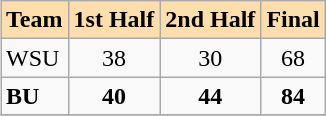<table class="wikitable" align=right>
<tr bgcolor=#ffdead align=center>
<td><strong>Team</strong></td>
<td><strong>1st Half</strong></td>
<td><strong>2nd Half</strong></td>
<td><strong>Final</strong></td>
</tr>
<tr>
<td>WSU</td>
<td align=center>38</td>
<td align=center>30</td>
<td align=center>68</td>
</tr>
<tr>
<td><strong>BU</strong></td>
<td align=center><strong>40</strong></td>
<td align=center><strong>44</strong></td>
<td align=center><strong>84</strong></td>
</tr>
<tr>
</tr>
</table>
